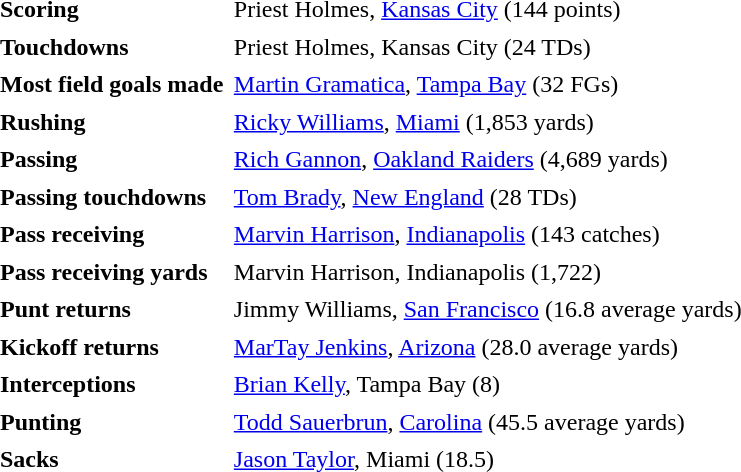<table cellpadding="3" cellspacing="1">
<tr>
<td><strong>Scoring</strong></td>
<td>Priest Holmes, <a href='#'>Kansas City</a> (144 points)</td>
</tr>
<tr>
<td><strong>Touchdowns</strong></td>
<td>Priest Holmes, Kansas City (24 TDs)</td>
</tr>
<tr>
<td><strong>Most field goals made</strong></td>
<td><a href='#'>Martin Gramatica</a>, <a href='#'>Tampa Bay</a> (32 FGs)</td>
</tr>
<tr>
<td><strong>Rushing</strong></td>
<td><a href='#'>Ricky Williams</a>, <a href='#'>Miami</a> (1,853 yards)</td>
</tr>
<tr>
<td><strong>Passing</strong></td>
<td><a href='#'>Rich Gannon</a>, <a href='#'>Oakland Raiders</a> (4,689 yards)</td>
</tr>
<tr>
<td><strong>Passing touchdowns</strong></td>
<td><a href='#'>Tom Brady</a>, <a href='#'>New England</a> (28 TDs)</td>
</tr>
<tr>
<td><strong>Pass receiving</strong></td>
<td><a href='#'>Marvin Harrison</a>, <a href='#'>Indianapolis</a> (143 catches)</td>
</tr>
<tr>
<td><strong>Pass receiving yards</strong></td>
<td>Marvin Harrison, Indianapolis (1,722)</td>
</tr>
<tr>
<td><strong>Punt returns</strong></td>
<td>Jimmy Williams, <a href='#'>San Francisco</a> (16.8 average yards)</td>
</tr>
<tr>
<td><strong>Kickoff returns</strong></td>
<td><a href='#'>MarTay Jenkins</a>, <a href='#'>Arizona</a> (28.0 average yards)</td>
</tr>
<tr>
<td><strong>Interceptions</strong></td>
<td><a href='#'>Brian Kelly</a>, Tampa Bay (8)</td>
</tr>
<tr>
<td><strong>Punting</strong></td>
<td><a href='#'>Todd Sauerbrun</a>, <a href='#'>Carolina</a> (45.5 average yards)</td>
</tr>
<tr>
<td><strong>Sacks</strong></td>
<td><a href='#'>Jason Taylor</a>, Miami (18.5)</td>
</tr>
</table>
